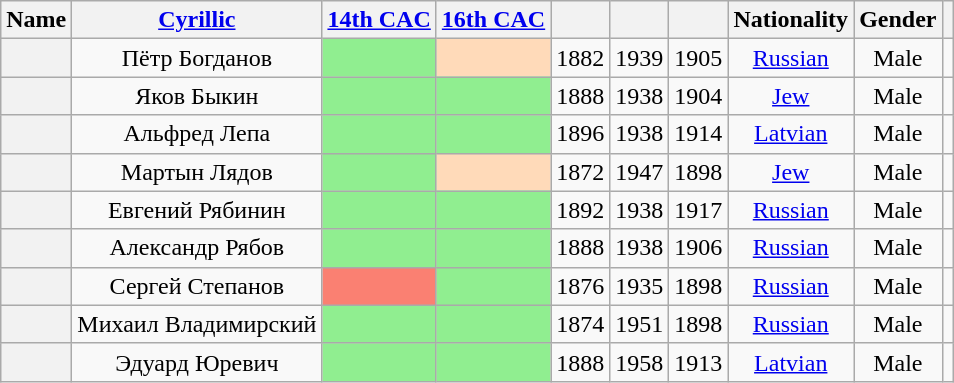<table class="wikitable sortable" style=text-align:center>
<tr>
<th scope="col">Name</th>
<th scope="col" class="unsortable"><a href='#'>Cyrillic</a></th>
<th scope="col"><a href='#'>14th CAC</a></th>
<th scope="col"><a href='#'>16th CAC</a></th>
<th scope="col"></th>
<th scope="col"></th>
<th scope="col"></th>
<th scope="col">Nationality</th>
<th scope="col">Gender</th>
<th scope="col" class="unsortable"></th>
</tr>
<tr>
<th align="center" scope="row" style="font-weight:normal;"></th>
<td>Пётр Богданов</td>
<td bgcolor = LightGreen></td>
<td bgcolor = PeachPuff></td>
<td>1882</td>
<td>1939</td>
<td>1905</td>
<td><a href='#'>Russian</a></td>
<td>Male</td>
<td></td>
</tr>
<tr>
<th align="center" scope="row" style="font-weight:normal;"></th>
<td>Яков Быкин</td>
<td bgcolor = LightGreen></td>
<td bgcolor = LightGreen></td>
<td>1888</td>
<td>1938</td>
<td>1904</td>
<td><a href='#'>Jew</a></td>
<td>Male</td>
<td></td>
</tr>
<tr>
<th align="center" scope="row" style="font-weight:normal;"></th>
<td>Альфред Лепа</td>
<td bgcolor = LightGreen></td>
<td bgcolor = LightGreen></td>
<td>1896</td>
<td>1938</td>
<td>1914</td>
<td><a href='#'>Latvian</a></td>
<td>Male</td>
<td></td>
</tr>
<tr>
<th align="center" scope="row" style="font-weight:normal;"></th>
<td>Мартын Лядов</td>
<td bgcolor = LightGreen></td>
<td bgcolor = PeachPuff></td>
<td>1872</td>
<td>1947</td>
<td>1898</td>
<td><a href='#'>Jew</a></td>
<td>Male</td>
<td></td>
</tr>
<tr>
<th align="center" scope="row" style="font-weight:normal;"></th>
<td>Евгений Рябинин</td>
<td bgcolor = LightGreen></td>
<td bgcolor = LightGreen></td>
<td>1892</td>
<td>1938</td>
<td>1917</td>
<td><a href='#'>Russian</a></td>
<td>Male</td>
<td></td>
</tr>
<tr>
<th align="center" scope="row" style="font-weight:normal;"></th>
<td>Александр Рябов</td>
<td bgcolor = LightGreen></td>
<td bgcolor = LightGreen></td>
<td>1888</td>
<td>1938</td>
<td>1906</td>
<td><a href='#'>Russian</a></td>
<td>Male</td>
<td></td>
</tr>
<tr>
<th align="center" scope="row" style="font-weight:normal;"></th>
<td>Сергей Степанов</td>
<td bgcolor = Salmon></td>
<td bgcolor = LightGreen></td>
<td>1876</td>
<td>1935</td>
<td>1898</td>
<td><a href='#'>Russian</a></td>
<td>Male</td>
<td></td>
</tr>
<tr>
<th align="center" scope="row" style="font-weight:normal;"></th>
<td>Михаил Владимирский</td>
<td bgcolor = LightGreen></td>
<td bgcolor = LightGreen></td>
<td>1874</td>
<td>1951</td>
<td>1898</td>
<td><a href='#'>Russian</a></td>
<td>Male</td>
<td></td>
</tr>
<tr>
<th align="center" scope="row" style="font-weight:normal;"></th>
<td>Эдуард Юревич</td>
<td bgcolor = LightGreen></td>
<td bgcolor = LightGreen></td>
<td>1888</td>
<td>1958</td>
<td>1913</td>
<td><a href='#'>Latvian</a></td>
<td>Male</td>
<td></td>
</tr>
</table>
